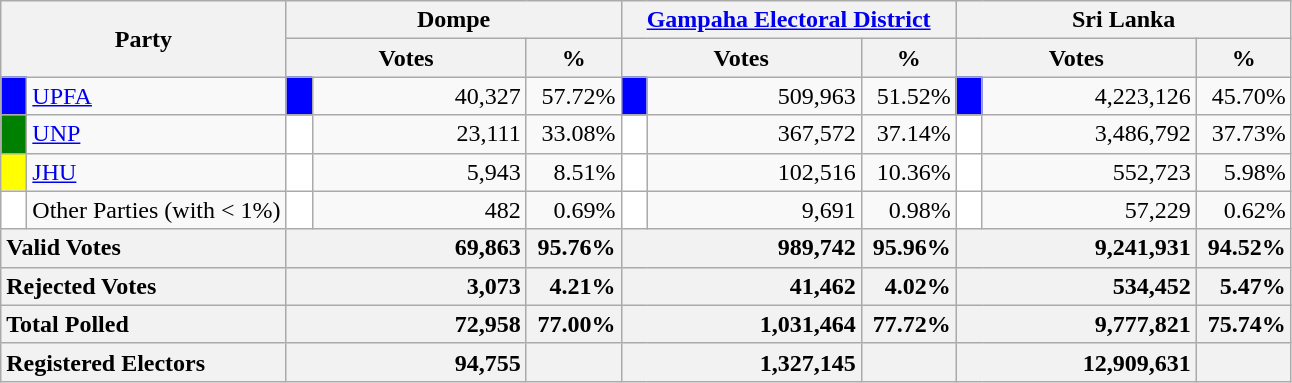<table class="wikitable">
<tr>
<th colspan="2" width="144px"rowspan="2">Party</th>
<th colspan="3" width="216px">Dompe</th>
<th colspan="3" width="216px"><a href='#'>Gampaha Electoral District</a></th>
<th colspan="3" width="216px">Sri Lanka</th>
</tr>
<tr>
<th colspan="2" width="144px">Votes</th>
<th>%</th>
<th colspan="2" width="144px">Votes</th>
<th>%</th>
<th colspan="2" width="144px">Votes</th>
<th>%</th>
</tr>
<tr>
<td style="background-color:blue;" width="10px"></td>
<td style="text-align:left;"><a href='#'>UPFA</a></td>
<td style="background-color:blue;" width="10px"></td>
<td style="text-align:right;">40,327</td>
<td style="text-align:right;">57.72%</td>
<td style="background-color:blue;" width="10px"></td>
<td style="text-align:right;">509,963</td>
<td style="text-align:right;">51.52%</td>
<td style="background-color:blue;" width="10px"></td>
<td style="text-align:right;">4,223,126</td>
<td style="text-align:right;">45.70%</td>
</tr>
<tr>
<td style="background-color:green;" width="10px"></td>
<td style="text-align:left;"><a href='#'>UNP</a></td>
<td style="background-color:white;" width="10px"></td>
<td style="text-align:right;">23,111</td>
<td style="text-align:right;">33.08%</td>
<td style="background-color:white;" width="10px"></td>
<td style="text-align:right;">367,572</td>
<td style="text-align:right;">37.14%</td>
<td style="background-color:white;" width="10px"></td>
<td style="text-align:right;">3,486,792</td>
<td style="text-align:right;">37.73%</td>
</tr>
<tr>
<td style="background-color:yellow;" width="10px"></td>
<td style="text-align:left;"><a href='#'>JHU</a></td>
<td style="background-color:white;" width="10px"></td>
<td style="text-align:right;">5,943</td>
<td style="text-align:right;">8.51%</td>
<td style="background-color:white;" width="10px"></td>
<td style="text-align:right;">102,516</td>
<td style="text-align:right;">10.36%</td>
<td style="background-color:white;" width="10px"></td>
<td style="text-align:right;">552,723</td>
<td style="text-align:right;">5.98%</td>
</tr>
<tr>
<td style="background-color:white;" width="10px"></td>
<td style="text-align:left;">Other Parties (with < 1%)</td>
<td style="background-color:white;" width="10px"></td>
<td style="text-align:right;">482</td>
<td style="text-align:right;">0.69%</td>
<td style="background-color:white;" width="10px"></td>
<td style="text-align:right;">9,691</td>
<td style="text-align:right;">0.98%</td>
<td style="background-color:white;" width="10px"></td>
<td style="text-align:right;">57,229</td>
<td style="text-align:right;">0.62%</td>
</tr>
<tr>
<th colspan="2" width="144px"style="text-align:left;">Valid Votes</th>
<th style="text-align:right;"colspan="2" width="144px">69,863</th>
<th style="text-align:right;">95.76%</th>
<th style="text-align:right;"colspan="2" width="144px">989,742</th>
<th style="text-align:right;">95.96%</th>
<th style="text-align:right;"colspan="2" width="144px">9,241,931</th>
<th style="text-align:right;">94.52%</th>
</tr>
<tr>
<th colspan="2" width="144px"style="text-align:left;">Rejected Votes</th>
<th style="text-align:right;"colspan="2" width="144px">3,073</th>
<th style="text-align:right;">4.21%</th>
<th style="text-align:right;"colspan="2" width="144px">41,462</th>
<th style="text-align:right;">4.02%</th>
<th style="text-align:right;"colspan="2" width="144px">534,452</th>
<th style="text-align:right;">5.47%</th>
</tr>
<tr>
<th colspan="2" width="144px"style="text-align:left;">Total Polled</th>
<th style="text-align:right;"colspan="2" width="144px">72,958</th>
<th style="text-align:right;">77.00%</th>
<th style="text-align:right;"colspan="2" width="144px">1,031,464</th>
<th style="text-align:right;">77.72%</th>
<th style="text-align:right;"colspan="2" width="144px">9,777,821</th>
<th style="text-align:right;">75.74%</th>
</tr>
<tr>
<th colspan="2" width="144px"style="text-align:left;">Registered Electors</th>
<th style="text-align:right;"colspan="2" width="144px">94,755</th>
<th></th>
<th style="text-align:right;"colspan="2" width="144px">1,327,145</th>
<th></th>
<th style="text-align:right;"colspan="2" width="144px">12,909,631</th>
<th></th>
</tr>
</table>
